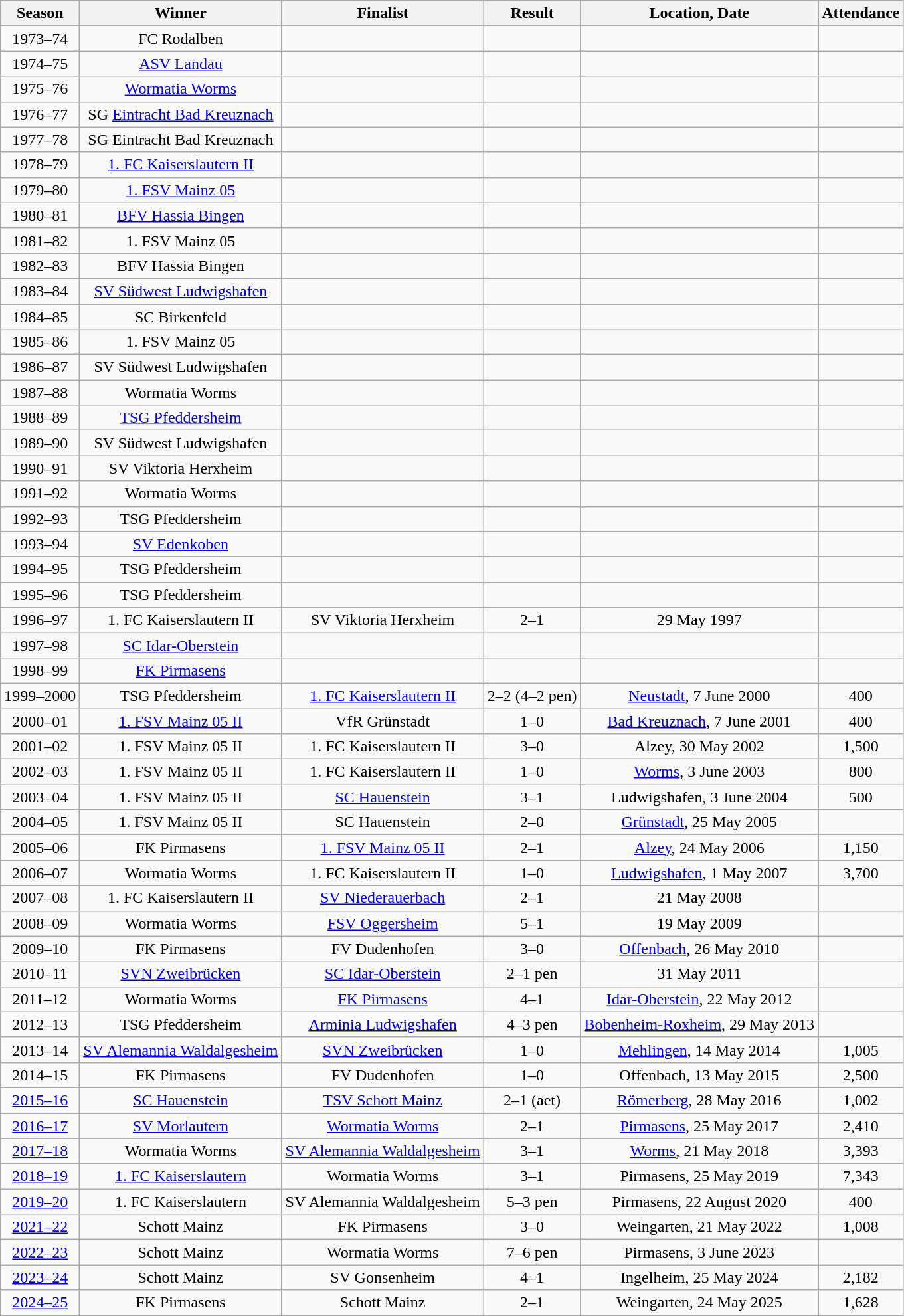<table class="wikitable sortable">
<tr align="center" bgcolor="#dfdfdf">
<th>Season</th>
<th>Winner</th>
<th>Finalist</th>
<th>Result</th>
<th>Location, Date</th>
<th>Attendance</th>
</tr>
<tr align="center">
<td>1973–74</td>
<td>FC Rodalben</td>
<td></td>
<td></td>
<td></td>
<td></td>
</tr>
<tr align="center">
<td>1974–75</td>
<td><a href='#'>ASV Landau</a></td>
<td></td>
<td></td>
<td></td>
<td></td>
</tr>
<tr align="center">
<td>1975–76</td>
<td><a href='#'>Wormatia Worms</a></td>
<td></td>
<td></td>
<td></td>
<td></td>
</tr>
<tr align="center">
<td>1976–77</td>
<td>SG <a href='#'>Eintracht Bad Kreuznach</a></td>
<td></td>
<td></td>
<td></td>
<td></td>
</tr>
<tr align="center">
<td>1977–78</td>
<td>SG Eintracht Bad Kreuznach</td>
<td></td>
<td></td>
<td></td>
<td></td>
</tr>
<tr align="center">
<td>1978–79</td>
<td><a href='#'>1. FC Kaiserslautern II</a></td>
<td></td>
<td></td>
<td></td>
<td></td>
</tr>
<tr align="center">
<td>1979–80</td>
<td><a href='#'>1. FSV Mainz 05</a></td>
<td></td>
<td></td>
<td></td>
<td></td>
</tr>
<tr align="center">
<td>1980–81</td>
<td><a href='#'>BFV Hassia Bingen</a></td>
<td></td>
<td></td>
<td></td>
<td></td>
</tr>
<tr align="center">
<td>1981–82</td>
<td>1. FSV Mainz 05</td>
<td></td>
<td></td>
<td></td>
<td></td>
</tr>
<tr align="center">
<td>1982–83</td>
<td>BFV Hassia Bingen</td>
<td></td>
<td></td>
<td></td>
<td></td>
</tr>
<tr align="center">
<td>1983–84</td>
<td><a href='#'>SV Südwest Ludwigshafen</a></td>
<td></td>
<td></td>
<td></td>
<td></td>
</tr>
<tr align="center">
<td>1984–85</td>
<td>SC Birkenfeld</td>
<td></td>
<td></td>
<td></td>
<td></td>
</tr>
<tr align="center">
<td>1985–86</td>
<td>1. FSV Mainz 05</td>
<td></td>
<td></td>
<td></td>
<td></td>
</tr>
<tr align="center">
<td>1986–87</td>
<td>SV Südwest Ludwigshafen</td>
<td></td>
<td></td>
<td></td>
<td></td>
</tr>
<tr align="center">
<td>1987–88</td>
<td>Wormatia Worms</td>
<td></td>
<td></td>
<td></td>
<td></td>
</tr>
<tr align="center">
<td>1988–89</td>
<td><a href='#'>TSG Pfeddersheim</a></td>
<td></td>
<td></td>
<td></td>
<td></td>
</tr>
<tr align="center">
<td>1989–90</td>
<td>SV Südwest Ludwigshafen</td>
<td></td>
<td></td>
<td></td>
<td></td>
</tr>
<tr align="center">
<td>1990–91</td>
<td>SV Viktoria Herxheim</td>
<td></td>
<td></td>
<td></td>
<td></td>
</tr>
<tr align="center">
<td>1991–92</td>
<td>Wormatia Worms</td>
<td></td>
<td></td>
<td></td>
<td></td>
</tr>
<tr align="center">
<td>1992–93</td>
<td>TSG Pfeddersheim</td>
<td></td>
<td></td>
<td></td>
<td></td>
</tr>
<tr align="center">
<td>1993–94</td>
<td><a href='#'>SV Edenkoben</a></td>
<td></td>
<td></td>
<td></td>
<td></td>
</tr>
<tr align="center">
<td>1994–95</td>
<td>TSG Pfeddersheim</td>
<td></td>
<td></td>
<td></td>
<td></td>
</tr>
<tr align="center">
<td>1995–96</td>
<td>TSG Pfeddersheim</td>
<td></td>
<td></td>
<td></td>
<td></td>
</tr>
<tr align="center">
<td>1996–97</td>
<td>1. FC Kaiserslautern II</td>
<td>SV Viktoria Herxheim</td>
<td>2–1</td>
<td>29 May 1997</td>
<td></td>
</tr>
<tr align="center">
<td>1997–98</td>
<td><a href='#'>SC Idar-Oberstein</a></td>
<td></td>
<td></td>
<td></td>
<td></td>
</tr>
<tr align="center">
<td>1998–99</td>
<td><a href='#'>FK Pirmasens</a></td>
<td></td>
<td></td>
<td></td>
<td></td>
</tr>
<tr align="center">
<td>1999–2000</td>
<td>TSG Pfeddersheim</td>
<td><a href='#'>1. FC Kaiserslautern II</a></td>
<td>2–2 (4–2 pen)</td>
<td><a href='#'>Neustadt</a>, 7 June 2000</td>
<td>400</td>
</tr>
<tr align="center">
<td>2000–01</td>
<td><a href='#'>1. FSV Mainz 05 II</a></td>
<td>VfR Grünstadt</td>
<td>1–0</td>
<td><a href='#'>Bad Kreuznach</a>, 7 June 2001</td>
<td>400</td>
</tr>
<tr align="center">
<td>2001–02</td>
<td>1. FSV Mainz 05 II</td>
<td>1. FC Kaiserslautern II</td>
<td>3–0</td>
<td>Alzey, 30 May 2002</td>
<td>1,500</td>
</tr>
<tr align="center">
<td>2002–03</td>
<td>1. FSV Mainz 05 II</td>
<td>1. FC Kaiserslautern II</td>
<td>1–0</td>
<td><a href='#'>Worms</a>, 3 June 2003</td>
<td>800</td>
</tr>
<tr align="center">
<td>2003–04</td>
<td>1. FSV Mainz 05 II</td>
<td><a href='#'>SC Hauenstein</a></td>
<td>3–1</td>
<td>Ludwigshafen, 3 June 2004</td>
<td>500</td>
</tr>
<tr align="center">
<td>2004–05</td>
<td>1. FSV Mainz 05 II</td>
<td>SC Hauenstein</td>
<td>2–0</td>
<td><a href='#'>Grünstadt</a>, 25 May 2005</td>
<td></td>
</tr>
<tr align="center">
<td>2005–06</td>
<td>FK Pirmasens</td>
<td><a href='#'>1. FSV Mainz 05 II</a></td>
<td>2–1</td>
<td><a href='#'>Alzey</a>, 24 May 2006</td>
<td>1,150</td>
</tr>
<tr align="center">
<td>2006–07</td>
<td>Wormatia Worms</td>
<td>1. FC Kaiserslautern II</td>
<td>1–0</td>
<td><a href='#'>Ludwigshafen</a>, 1 May 2007</td>
<td>3,700</td>
</tr>
<tr align="center">
<td>2007–08</td>
<td>1. FC Kaiserslautern II</td>
<td><a href='#'>SV Niederauerbach</a></td>
<td>2–1</td>
<td>21 May 2008</td>
<td></td>
</tr>
<tr align="center">
<td>2008–09</td>
<td>Wormatia Worms</td>
<td><a href='#'>FSV Oggersheim</a></td>
<td>5–1</td>
<td>19 May 2009</td>
<td></td>
</tr>
<tr align="center">
<td>2009–10</td>
<td>FK Pirmasens</td>
<td>FV Dudenhofen</td>
<td>3–0</td>
<td><a href='#'>Offenbach</a>, 26 May 2010</td>
<td></td>
</tr>
<tr align="center">
<td>2010–11</td>
<td><a href='#'>SVN Zweibrücken</a></td>
<td><a href='#'>SC Idar-Oberstein</a></td>
<td>2–1 pen</td>
<td>31 May 2011</td>
<td></td>
</tr>
<tr align="center">
<td>2011–12</td>
<td>Wormatia Worms</td>
<td><a href='#'>FK Pirmasens</a></td>
<td>4–1</td>
<td><a href='#'>Idar-Oberstein</a>, 22 May 2012</td>
<td></td>
</tr>
<tr align="center">
<td>2012–13</td>
<td>TSG Pfeddersheim</td>
<td><a href='#'>Arminia Ludwigshafen</a></td>
<td>4–3 pen</td>
<td><a href='#'>Bobenheim-Roxheim</a>, 29 May 2013</td>
<td></td>
</tr>
<tr align="center">
<td>2013–14</td>
<td><a href='#'>SV Alemannia Waldalgesheim</a></td>
<td><a href='#'>SVN Zweibrücken</a></td>
<td>1–0</td>
<td><a href='#'>Mehlingen</a>, 14 May 2014</td>
<td>1,005</td>
</tr>
<tr align="center">
<td>2014–15</td>
<td>FK Pirmasens</td>
<td>FV Dudenhofen</td>
<td>1–0</td>
<td>Offenbach, 13 May 2015</td>
<td>2,500</td>
</tr>
<tr align="center">
<td><a href='#'>2015–16</a></td>
<td><a href='#'>SC Hauenstein</a></td>
<td><a href='#'>TSV Schott Mainz</a></td>
<td>2–1 (aet)</td>
<td><a href='#'>Römerberg</a>, 28 May 2016</td>
<td>1,002</td>
</tr>
<tr align="center">
<td><a href='#'>2016–17</a></td>
<td><a href='#'>SV Morlautern</a></td>
<td><a href='#'>Wormatia Worms</a></td>
<td>2–1</td>
<td><a href='#'>Pirmasens</a>, 25 May 2017</td>
<td>2,410</td>
</tr>
<tr align="center">
<td><a href='#'>2017–18</a></td>
<td>Wormatia Worms</td>
<td><a href='#'>SV Alemannia Waldalgesheim</a></td>
<td>3–1 </td>
<td><a href='#'>Worms</a>, 21 May 2018</td>
<td>3,393</td>
</tr>
<tr align="center">
<td><a href='#'>2018–19</a></td>
<td><a href='#'>1. FC Kaiserslautern</a></td>
<td>Wormatia Worms</td>
<td>3–1</td>
<td>Pirmasens, 25 May 2019</td>
<td>7,343</td>
</tr>
<tr align="center">
<td><a href='#'>2019–20</a></td>
<td>1. FC Kaiserslautern</td>
<td>SV Alemannia Waldalgesheim</td>
<td>5–3 pen</td>
<td>Pirmasens, 22 August 2020</td>
<td>400</td>
</tr>
<tr align="center">
<td><a href='#'>2021–22</a></td>
<td>Schott Mainz</td>
<td>FK Pirmasens</td>
<td>3–0</td>
<td>Weingarten, 21 May 2022</td>
<td>1,008</td>
</tr>
<tr align="center">
<td><a href='#'>2022–23</a></td>
<td>Schott Mainz</td>
<td>Wormatia Worms</td>
<td>7–6 pen</td>
<td>Pirmasens, 3 June 2023</td>
<td></td>
</tr>
<tr align="center">
<td><a href='#'>2023–24</a></td>
<td>Schott Mainz</td>
<td>SV Gonsenheim</td>
<td>4–1</td>
<td>Ingelheim, 25 May 2024</td>
<td>2,182</td>
</tr>
<tr align="center">
<td><a href='#'>2024–25</a></td>
<td>FK Pirmasens</td>
<td>Schott Mainz</td>
<td>2–1</td>
<td>Weingarten, 24 May 2025</td>
<td>1,628</td>
</tr>
</table>
